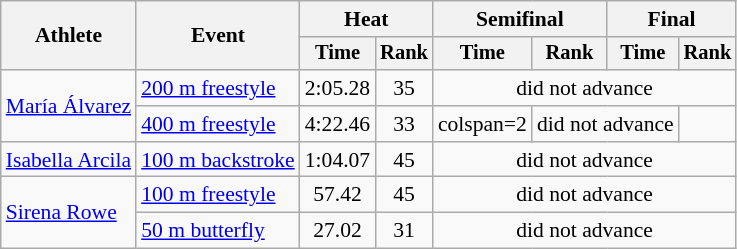<table class=wikitable style="font-size:90%">
<tr>
<th rowspan="2">Athlete</th>
<th rowspan="2">Event</th>
<th colspan="2">Heat</th>
<th colspan="2">Semifinal</th>
<th colspan="2">Final</th>
</tr>
<tr style="font-size:95%">
<th>Time</th>
<th>Rank</th>
<th>Time</th>
<th>Rank</th>
<th>Time</th>
<th>Rank</th>
</tr>
<tr align=center>
<td align=left rowspan=2><a href='#'>María Álvarez</a></td>
<td align=left><a href='#'>200 m freestyle</a></td>
<td>2:05.28</td>
<td>35</td>
<td colspan=4>did not advance</td>
</tr>
<tr align=center>
<td align=left><a href='#'>400 m freestyle</a></td>
<td>4:22.46</td>
<td>33</td>
<td>colspan=2</td>
<td colspan=2>did not advance</td>
</tr>
<tr align=center>
<td align=left><a href='#'>Isabella Arcila</a></td>
<td align=left><a href='#'>100 m backstroke</a></td>
<td>1:04.07</td>
<td>45</td>
<td colspan=4>did not advance</td>
</tr>
<tr align=center>
<td align=left rowspan=2><a href='#'>Sirena Rowe</a></td>
<td align=left><a href='#'>100 m freestyle</a></td>
<td>57.42</td>
<td>45</td>
<td colspan=4>did not advance</td>
</tr>
<tr align=center>
<td align=left><a href='#'>50 m butterfly</a></td>
<td>27.02</td>
<td>31</td>
<td colspan=4>did not advance</td>
</tr>
</table>
